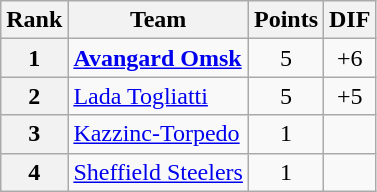<table class="wikitable" style="text-align: center;">
<tr>
<th>Rank</th>
<th>Team</th>
<th>Points</th>
<th>DIF</th>
</tr>
<tr>
<th>1</th>
<td style="text-align: left;"> <strong><a href='#'>Avangard Omsk</a></strong></td>
<td>5</td>
<td>+6</td>
</tr>
<tr>
<th>2</th>
<td style="text-align: left;"> <a href='#'>Lada Togliatti</a></td>
<td>5</td>
<td>+5</td>
</tr>
<tr>
<th>3</th>
<td style="text-align: left;"> <a href='#'>Kazzinc-Torpedo</a></td>
<td>1</td>
<td></td>
</tr>
<tr>
<th>4</th>
<td style="text-align: left;"> <a href='#'>Sheffield Steelers</a></td>
<td>1</td>
<td></td>
</tr>
</table>
